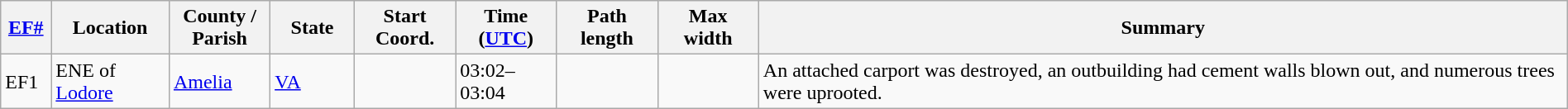<table class="wikitable sortable" style="width:100%;">
<tr>
<th scope="col"  style="width:3%; text-align:center;"><a href='#'>EF#</a></th>
<th scope="col"  style="width:7%; text-align:center;" class="unsortable">Location</th>
<th scope="col"  style="width:6%; text-align:center;" class="unsortable">County / Parish</th>
<th scope="col"  style="width:5%; text-align:center;">State</th>
<th scope="col"  style="width:6%; text-align:center;">Start Coord.</th>
<th scope="col"  style="width:6%; text-align:center;">Time (<a href='#'>UTC</a>)</th>
<th scope="col"  style="width:6%; text-align:center;">Path length</th>
<th scope="col"  style="width:6%; text-align:center;">Max width</th>
<th scope="col" class="unsortable" style="width:48%; text-align:center;">Summary</th>
</tr>
<tr>
<td bgcolor=>EF1</td>
<td>ENE of <a href='#'>Lodore</a></td>
<td><a href='#'>Amelia</a></td>
<td><a href='#'>VA</a></td>
<td></td>
<td>03:02–03:04</td>
<td></td>
<td></td>
<td>An attached carport was destroyed, an outbuilding had cement walls blown out, and numerous trees were uprooted.</td>
</tr>
</table>
